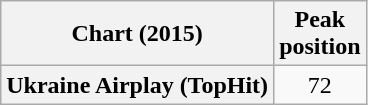<table class="wikitable plainrowheaders" style="text-align:center;">
<tr>
<th scope="col">Chart (2015)</th>
<th scope="col">Peak<br>position</th>
</tr>
<tr>
<th scope="row">Ukraine Airplay (TopHit)</th>
<td>72</td>
</tr>
</table>
